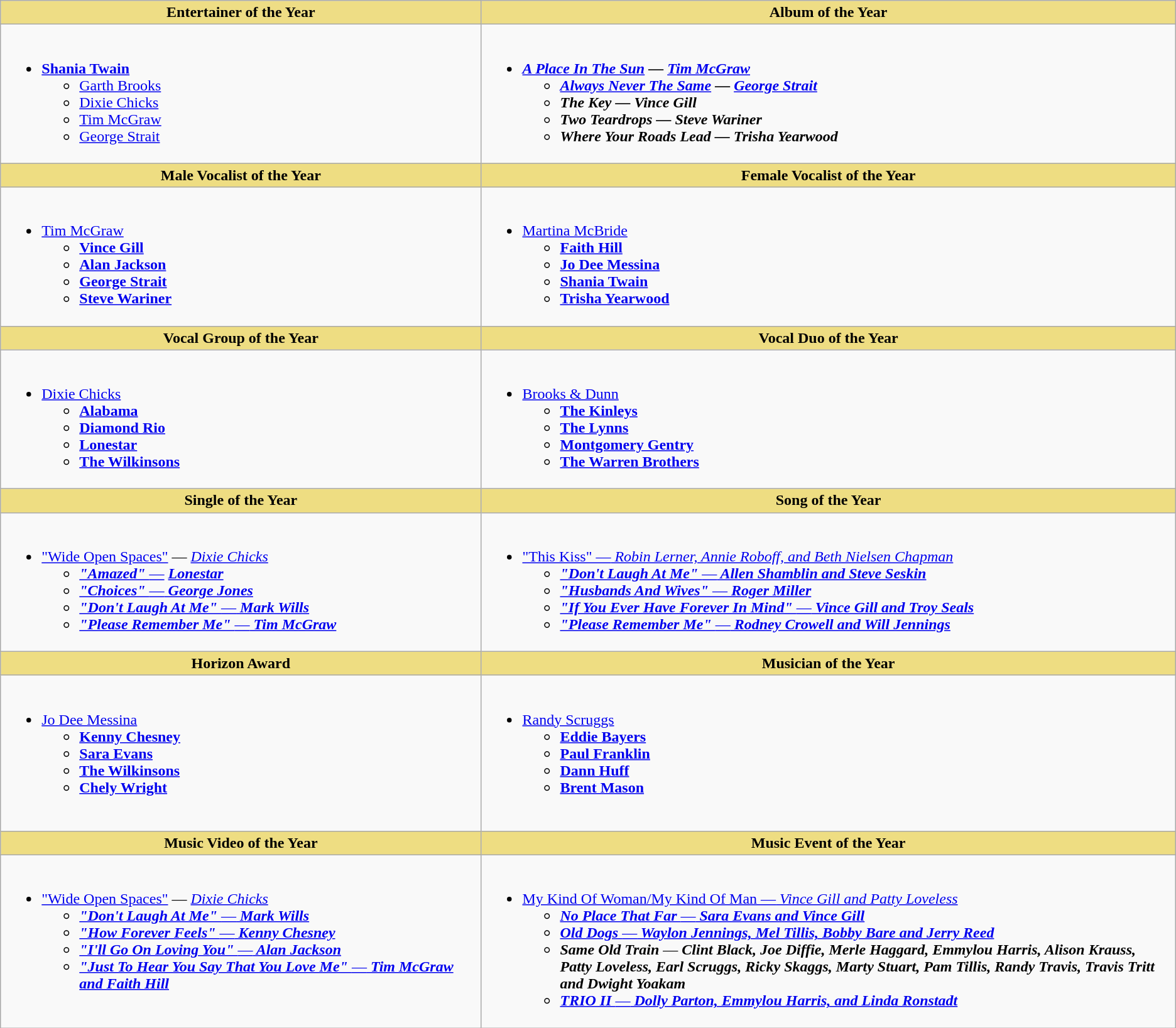<table class="wikitable">
<tr>
<th style="background:#EEDD85; width=50%">Entertainer of the Year</th>
<th style="background:#EEDD85; width=50%">Album of the Year</th>
</tr>
<tr>
<td valign="top"><br><ul><li><strong><a href='#'>Shania Twain</a></strong><ul><li><a href='#'>Garth Brooks</a></li><li><a href='#'>Dixie Chicks</a></li><li><a href='#'>Tim McGraw</a></li><li><a href='#'>George Strait</a></li></ul></li></ul></td>
<td valign="top"><br><ul><li><strong><em><a href='#'>A Place In The Sun</a><em> </em>—<em> <a href='#'>Tim McGraw</a><strong><ul><li></em><a href='#'>Always Never The Same</a><em> </em></strong>—<strong><em> <a href='#'>George Strait</a></li><li></em>The Key<em> </em></strong>—<strong><em> Vince Gill</li><li></em>Two Teardrops<em> </em></strong>—<strong><em> Steve Wariner</li><li></em>Where Your Roads Lead<em> </em></strong>—<strong><em> Trisha Yearwood</li></ul></li></ul></td>
</tr>
<tr>
<th style="background:#EEDD82; width=50%">Male Vocalist of the Year</th>
<th style="background:#EEDD82; width=50%">Female Vocalist of the Year</th>
</tr>
<tr>
<td valign="top"><br><ul><li></strong><a href='#'>Tim McGraw</a><strong><ul><li><a href='#'>Vince Gill</a></li><li><a href='#'>Alan Jackson</a></li><li><a href='#'>George Strait</a></li><li><a href='#'>Steve Wariner</a></li></ul></li></ul></td>
<td valign="top"><br><ul><li></strong><a href='#'>Martina McBride</a><strong><ul><li><a href='#'>Faith Hill</a></li><li><a href='#'>Jo Dee Messina</a></li><li><a href='#'>Shania Twain</a></li><li><a href='#'>Trisha Yearwood</a></li></ul></li></ul></td>
</tr>
<tr>
<th style="background:#EEDD82; width=50%">Vocal Group of the Year</th>
<th style="background:#EEDD82; width=50%">Vocal Duo of the Year</th>
</tr>
<tr>
<td valign="top"><br><ul><li></strong><a href='#'>Dixie Chicks</a><strong><ul><li><a href='#'>Alabama</a></li><li><a href='#'>Diamond Rio</a></li><li><a href='#'>Lonestar</a></li><li><a href='#'>The Wilkinsons</a></li></ul></li></ul></td>
<td valign="top"><br><ul><li></strong><a href='#'>Brooks & Dunn</a><strong><ul><li><a href='#'>The Kinleys</a></li><li><a href='#'>The Lynns</a></li><li><a href='#'>Montgomery Gentry</a></li><li><a href='#'>The Warren Brothers</a></li></ul></li></ul></td>
</tr>
<tr>
<th style="background:#EEDD82; width=50%">Single of the Year</th>
<th style="background:#EEDD82; width=50%">Song of the Year</th>
</tr>
<tr>
<td valign="top"><br><ul><li></strong><a href='#'>"Wide Open Spaces"</a> </em>—<em> <a href='#'>Dixie Chicks</a><strong><ul><li><a href='#'>"Amazed" </em></strong>—<strong><em></a> <a href='#'>Lonestar</a></li><li><a href='#'>"Choices" </em></strong>—<strong><em> George Jones</a></li><li><a href='#'>"Don't Laugh At Me" </em></strong>—<strong><em> Mark Wills</a></li><li><a href='#'>"Please Remember Me" </em></strong>—<strong><em> Tim McGraw</a></li></ul></li></ul></td>
<td valign="top"><br><ul><li><a href='#'></strong>"This Kiss" </em>—<em> Robin Lerner, Annie Roboff, and Beth Nielsen Chapman<strong></a><ul><li><a href='#'>"Don't Laugh At Me" </em></strong>—<strong><em> Allen Shamblin and Steve Seskin</a></li><li><a href='#'>"Husbands And Wives" </em></strong>—<strong><em> Roger Miller</a></li><li><a href='#'>"If You Ever Have Forever In Mind" </em></strong>—<strong><em> Vince Gill and Troy Seals</a></li><li><a href='#'>"Please Remember Me" </em></strong>—<strong><em> Rodney Crowell and Will Jennings</a></li></ul></li></ul></td>
</tr>
<tr>
<th style="background:#EEDD82; width=50%">Horizon Award</th>
<th style="background:#EEDD82; width=50%">Musician of the Year</th>
</tr>
<tr>
<td valign="top"><br><ul><li></strong><a href='#'>Jo Dee Messina</a><strong><ul><li><a href='#'>Kenny Chesney</a></li><li><a href='#'>Sara Evans</a></li><li><a href='#'>The Wilkinsons</a></li><li><a href='#'>Chely Wright</a></li></ul></li></ul><br></td>
<td valign="top"><br><ul><li></strong><a href='#'>Randy Scruggs</a><strong><ul><li><a href='#'>Eddie Bayers</a></li><li><a href='#'>Paul Franklin</a></li><li><a href='#'>Dann Huff</a></li><li><a href='#'>Brent Mason</a></li></ul></li></ul></td>
</tr>
<tr>
<th style="background:#EEDD82; width=50%">Music Video of the Year</th>
<th style="background:#EEDD82; width=50%">Music Event of the Year</th>
</tr>
<tr>
<td valign="top"><br><ul><li></strong><a href='#'>"Wide Open Spaces"</a> </em>—<em> <a href='#'>Dixie Chicks</a><strong><ul><li><a href='#'>"Don't Laugh At Me" </em></strong>—<strong><em> Mark Wills</a></li><li><a href='#'>"How Forever Feels" </em></strong>—<strong><em> Kenny Chesney</a></li><li><a href='#'>"I'll Go On Loving You" </em></strong>—<strong><em> Alan Jackson</a></li><li><a href='#'>"Just To Hear You Say That You Love Me" </em></strong>—<strong><em> Tim McGraw and Faith Hill</a></li></ul></li></ul></td>
<td valign="top"><br><ul><li></strong><a href='#'>My Kind Of Woman/My Kind Of Man </em>—<em> Vince Gill and Patty Loveless</a><strong><ul><li><a href='#'>No Place That Far </em></strong>—<strong><em> Sara Evans and Vince Gill</a></li><li><a href='#'>Old Dogs </em></strong>—<strong><em> Waylon Jennings, Mel Tillis, Bobby Bare and Jerry Reed</a></li><li>Same Old Train </em></strong>—<strong><em> Clint Black, Joe Diffie, Merle Haggard, Emmylou Harris, Alison Krauss,<br>Patty Loveless, Earl Scruggs, Ricky Skaggs, Marty Stuart, Pam Tillis, Randy Travis, Travis Tritt and Dwight Yoakam</li><li><a href='#'>TRIO II </em></strong>—<strong><em> Dolly Parton, Emmylou Harris, and Linda Ronstadt</a></li></ul></li></ul></td>
</tr>
</table>
